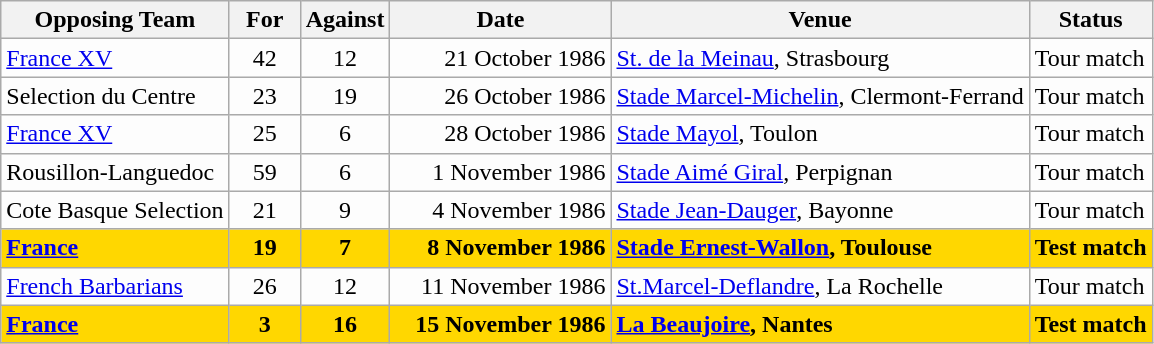<table class=wikitable>
<tr>
<th>Opposing Team</th>
<th>For</th>
<th>Against</th>
<th>Date</th>
<th>Venue</th>
<th>Status</th>
</tr>
<tr bgcolor=#fdfdfd>
<td><a href='#'>France XV</a></td>
<td align=center width=40>42</td>
<td align=center width=40>12</td>
<td width=140 align=right>21 October 1986</td>
<td><a href='#'>St. de la Meinau</a>, Strasbourg</td>
<td>Tour match</td>
</tr>
<tr bgcolor=#fdfdfd>
<td>Selection du Centre</td>
<td align=center width=40>23</td>
<td align=center width=40>19</td>
<td width=140 align=right>26 October 1986</td>
<td><a href='#'>Stade Marcel-Michelin</a>, Clermont-Ferrand</td>
<td>Tour match</td>
</tr>
<tr bgcolor=#fdfdfd>
<td><a href='#'>France XV</a></td>
<td align=center width=40>25</td>
<td align=center width=40>6</td>
<td width=140 align=right>28 October 1986</td>
<td><a href='#'>Stade Mayol</a>, Toulon</td>
<td>Tour match</td>
</tr>
<tr bgcolor=#fdfdfd>
<td>Rousillon-Languedoc</td>
<td align=center width=40>59</td>
<td align=center width=40>6</td>
<td width=140 align=right>1 November 1986</td>
<td><a href='#'>Stade Aimé Giral</a>, Perpignan</td>
<td>Tour match</td>
</tr>
<tr bgcolor=#fdfdfd>
<td>Cote Basque Selection</td>
<td align=center width=40>21</td>
<td align=center width=40>9</td>
<td width=140 align=right>4 November 1986</td>
<td><a href='#'>Stade Jean-Dauger</a>, Bayonne</td>
<td>Tour match</td>
</tr>
<tr bgcolor=gold>
<td><strong><a href='#'>France</a></strong></td>
<td align=center width=40><strong>19</strong></td>
<td align=center width=40><strong>7</strong></td>
<td width=140 align=right><strong>8 November 1986</strong></td>
<td><strong><a href='#'>Stade Ernest-Wallon</a>, Toulouse</strong></td>
<td><strong>Test match</strong></td>
</tr>
<tr bgcolor=#fdfdfd>
<td><a href='#'>French Barbarians</a></td>
<td align=center width=40>26</td>
<td align=center width=40>12</td>
<td width=140 align=right>11 November 1986</td>
<td><a href='#'>St.Marcel-Deflandre</a>, La Rochelle</td>
<td>Tour match</td>
</tr>
<tr bgcolor=gold>
<td><strong><a href='#'>France</a></strong></td>
<td align=center width=40><strong>3</strong></td>
<td align=center width=40><strong>16</strong></td>
<td width=140 align=right><strong>15 November 1986</strong></td>
<td><strong><a href='#'>La Beaujoire</a>, Nantes</strong></td>
<td><strong>Test match</strong></td>
</tr>
</table>
